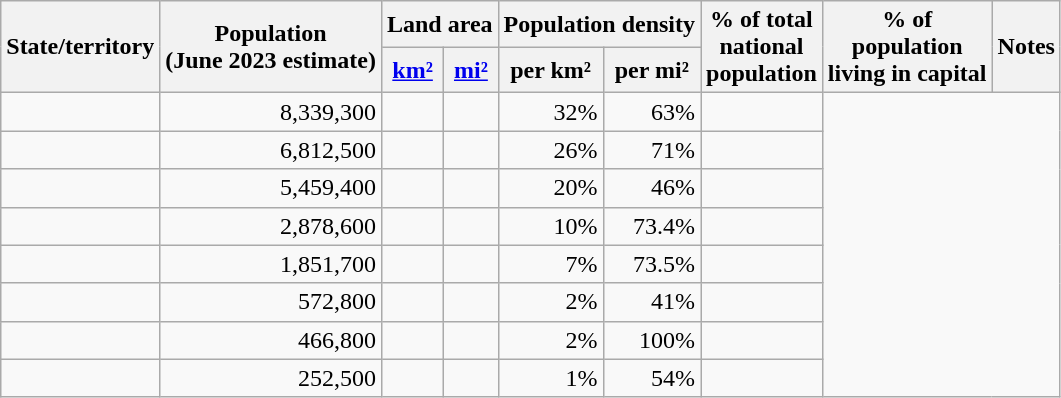<table class="wikitable sortable plainrowheaders" style="text-align:right;">
<tr>
<th scope="col" rowspan=2>State/territory</th>
<th scope="col" rowspan=2>Population<br>(June 2023 estimate)</th>
<th scope="col" colspan=2>Land area</th>
<th scope="col" colspan=2>Population density</th>
<th rowspan="2">% of total<br>national<br>population</th>
<th rowspan="2" scope="col">% of<br>population<br>living in capital</th>
<th scope="col" rowspan=2>Notes</th>
</tr>
<tr>
<th scope="col"><a href='#'>km²</a></th>
<th scope="col"><a href='#'>mi²</a></th>
<th scope="col">per km²</th>
<th scope="col">per mi²</th>
</tr>
<tr>
<td scope="row" style="text-align:left;"></td>
<td>8,339,300</td>
<td></td>
<td></td>
<td>32%</td>
<td>63%</td>
<td></td>
</tr>
<tr>
<td scope="row" style="text-align:left;"></td>
<td>6,812,500</td>
<td></td>
<td></td>
<td>26%</td>
<td>71%</td>
<td></td>
</tr>
<tr>
<td scope="row" style="text-align:left;"></td>
<td>5,459,400</td>
<td></td>
<td></td>
<td>20%</td>
<td>46%</td>
<td></td>
</tr>
<tr>
<td scope="row" style="text-align:left;"></td>
<td>2,878,600</td>
<td></td>
<td></td>
<td>10%</td>
<td>73.4%</td>
<td></td>
</tr>
<tr>
<td scope="row" style="text-align:left;"></td>
<td>1,851,700</td>
<td></td>
<td></td>
<td>7%</td>
<td>73.5%</td>
<td></td>
</tr>
<tr>
<td scope="row" style="text-align:left;"></td>
<td>572,800</td>
<td></td>
<td></td>
<td>2%</td>
<td>41%</td>
<td></td>
</tr>
<tr>
<td scope="row" style="text-align:left;"></td>
<td>466,800</td>
<td></td>
<td></td>
<td>2%</td>
<td>100%</td>
<td></td>
</tr>
<tr>
<td scope="row" style="text-align:left;"></td>
<td>252,500</td>
<td></td>
<td></td>
<td>1%</td>
<td>54%</td>
<td></td>
</tr>
</table>
